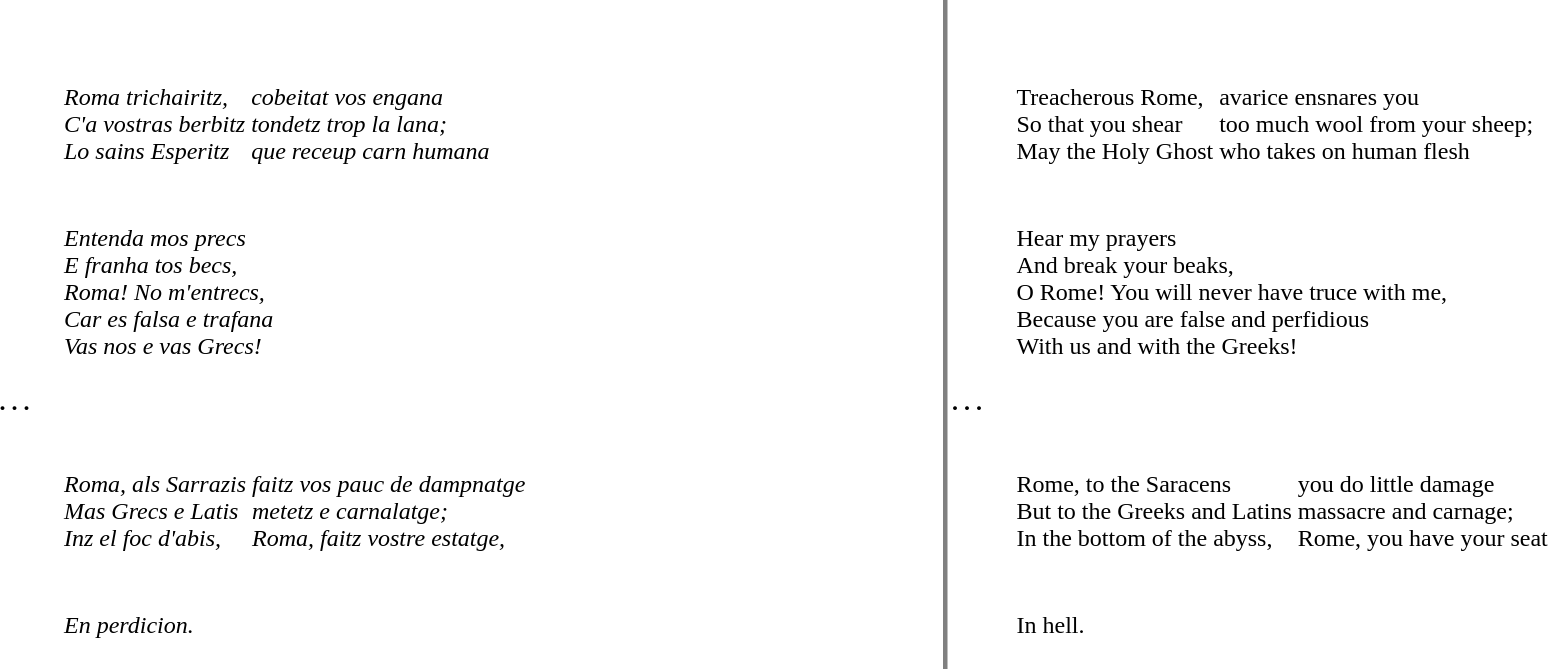<table border=0 width="100%">
<tr valign=top>
<td width="50%"><br><div><blockquote><table>
<tr>
<td valign="top"><br><em>Roma trichairitz,</em><br>
<em>C'a vostras berbitz</em><br>
<em>Lo sains Esperitz</em><br></td>
<td valign="top"><br><em>cobeitat vos engana</em><br>
<em>tondetz trop la lana;</em><br>
<em>que receup carn humana</em><br></td>
</tr>
</table>
</blockquote>
<blockquote><table>
<tr>
<td valign="top"><br><em>Entenda mos precs</em><br>
<em>E franha tos becs,</em><br>
<em>Roma! No m'entrecs,</em><br>
<em>Car es falsa e trafana</em><br>
<em>Vas nos e vas Grecs!</em><br></td>
</tr>
</table>
</blockquote>
<strong>. . .</strong>
<blockquote><table>
<tr>
<td valign="top"><br><em>Roma, als Sarrazis</em><br>
<em>Mas Grecs e Latis</em><br>
<em>Inz el foc d'abis,</em><br></td>
<td valign="top"><br><em>faitz vos pauc de dampnatge</em><br>
<em>metetz e carnalatge;</em><br>
<em>Roma, faitz vostre estatge,</em><br></td>
</tr>
</table>
</blockquote>
<blockquote><table>
<tr>
<td valign="top"><br><em>En perdicion.</em></td>
</tr>
</table>
</blockquote></div></td>
<td width="1" bgcolor="#808080" rowspan=3></td>
<td><div><blockquote><br><table>
<tr>
<td valign="top"><br>Treacherous Rome,<br>
So that you shear<br>
May the Holy Ghost<br></td>
<td valign="top"><br>avarice ensnares you<br>
too much wool from your sheep;<br>
who takes on human flesh<br></td>
</tr>
</table>
</blockquote>
<blockquote><table>
<tr>
<td valign="top"><br>Hear my prayers<br>
And break your beaks,<br>
O Rome! You will never have truce with me,<br>
Because you are false and perfidious<br>
With us and with the Greeks!</td>
</tr>
</table>
</blockquote>
<strong>. . .</strong>
<blockquote><table>
<tr>
<td valign="top"><br>Rome, to the Saracens<br>
But to the Greeks and Latins<br>
In the bottom of the abyss,<br></td>
<td valign="top"><br>you do little damage<br>
massacre and carnage;<br>
Rome, you have your seat</td>
</tr>
</table>
</blockquote>
<blockquote><table>
<tr>
<td valign="top"><br>In hell.</td>
</tr>
</table>
</blockquote></div></td>
</tr>
</table>
